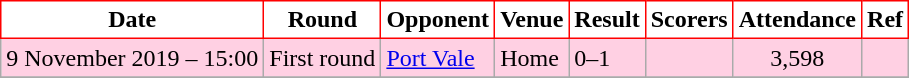<table class="wikitable">
<tr>
<th style="background:#FFFFFF; color:black; border:1px solid red;">Date</th>
<th style="background:#FFFFFF; color:black; border:1px solid red;">Round</th>
<th style="background:#FFFFFF; color:black; border:1px solid red;">Opponent</th>
<th style="background:#FFFFFF; color:black; border:1px solid red;">Venue</th>
<th style="background:#FFFFFF; color:black; border:1px solid red;">Result</th>
<th style="background:#FFFFFF; color:black; border:1px solid red;">Scorers</th>
<th style="background:#FFFFFF; color:black; border:1px solid red;">Attendance</th>
<th style="background:#FFFFFF; color:black; border:1px solid red;">Ref</th>
</tr>
<tr bgcolor = "#ffd0e3">
<td>9 November 2019 – 15:00</td>
<td align="center">First round</td>
<td><a href='#'>Port Vale</a></td>
<td>Home</td>
<td>0–1</td>
<td> </td>
<td align="center">3,598</td>
<td></td>
</tr>
<tr bgcolor = "#ffd0e3">
</tr>
</table>
